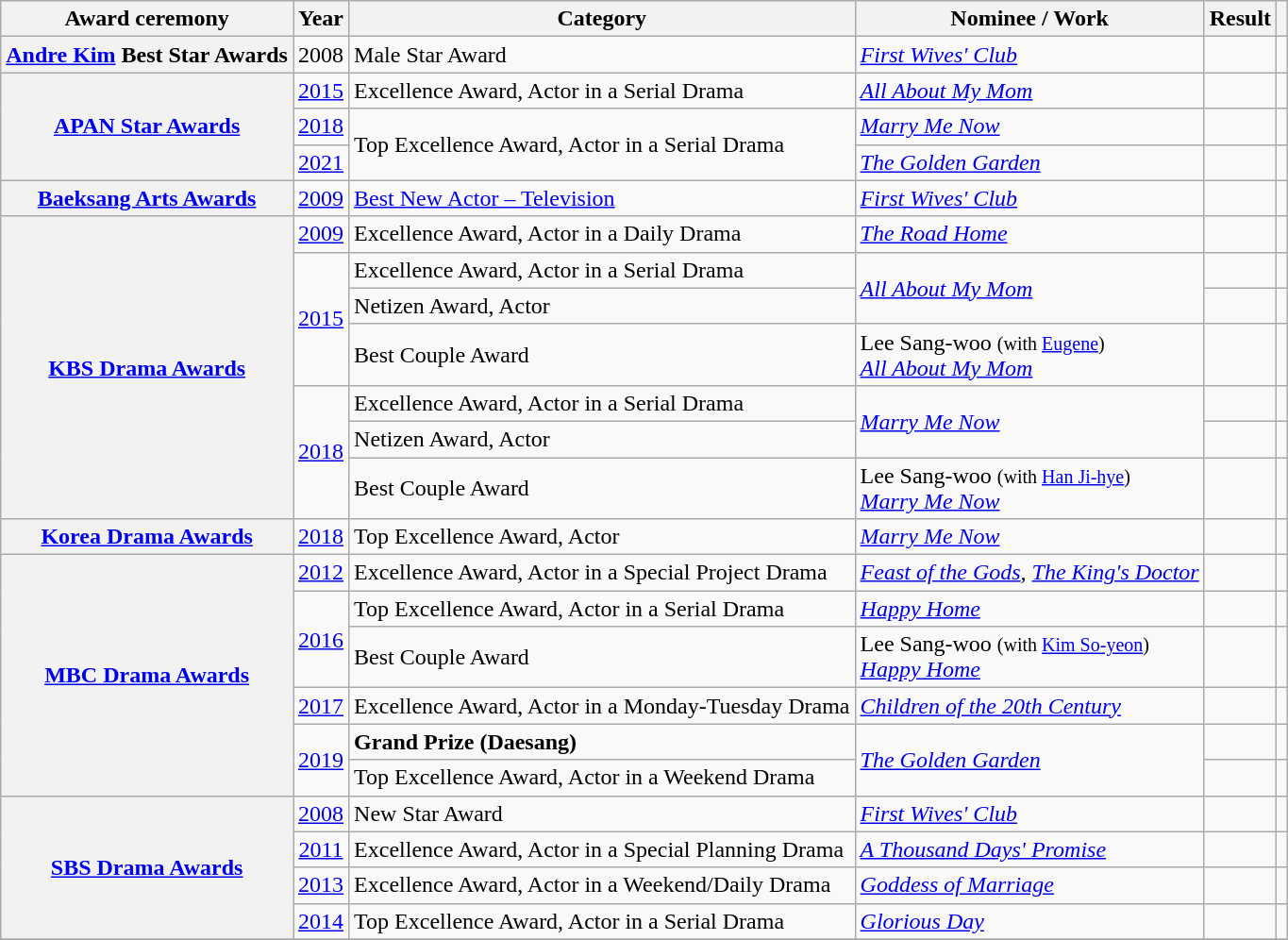<table class="wikitable plainrowheaders sortable">
<tr>
<th scope="col">Award ceremony</th>
<th scope="col">Year</th>
<th scope="col">Category</th>
<th scope="col">Nominee / Work</th>
<th scope="col">Result</th>
<th scope="col" class="unsortable"></th>
</tr>
<tr>
<th scope="row"><a href='#'>Andre Kim</a> Best Star Awards</th>
<td style="text-align:center">2008</td>
<td>Male Star Award</td>
<td><em><a href='#'>First Wives' Club</a></em></td>
<td></td>
<td style="text-align:center"></td>
</tr>
<tr>
<th scope="row" rowspan="3"><a href='#'>APAN Star Awards</a></th>
<td style="text-align:center" rowspan="1"><a href='#'>2015</a></td>
<td>Excellence Award, Actor in a Serial Drama</td>
<td rowspan="1"><em><a href='#'>All About My Mom</a></em></td>
<td></td>
<td style="text-align:center"></td>
</tr>
<tr>
<td style="text-align:center" rowspan="1"><a href='#'>2018</a></td>
<td rowspan="2">Top Excellence Award, Actor in a Serial Drama</td>
<td><em><a href='#'>Marry Me Now</a></em></td>
<td></td>
<td style="text-align:center"></td>
</tr>
<tr>
<td style="text-align:center"><a href='#'>2021</a></td>
<td><em><a href='#'>The Golden Garden</a></em></td>
<td></td>
<td style="text-align:center"></td>
</tr>
<tr>
<th scope="row" rowspan="1"><a href='#'>Baeksang Arts Awards</a></th>
<td style="text-align:center"><a href='#'>2009</a></td>
<td><a href='#'>Best New Actor – Television</a></td>
<td><em><a href='#'>First Wives' Club</a></em></td>
<td></td>
<td></td>
</tr>
<tr>
<th scope="row" rowspan="7"><a href='#'>KBS Drama Awards</a></th>
<td style="text-align:center"><a href='#'>2009</a></td>
<td>Excellence Award, Actor in a Daily Drama</td>
<td><em><a href='#'>The Road Home</a></em></td>
<td></td>
<td></td>
</tr>
<tr>
<td style="text-align:center" rowspan=3><a href='#'>2015</a></td>
<td>Excellence Award, Actor in a Serial Drama</td>
<td rowspan=2><em><a href='#'>All About My Mom</a></em></td>
<td></td>
<td></td>
</tr>
<tr>
<td>Netizen Award, Actor</td>
<td></td>
<td></td>
</tr>
<tr>
<td>Best Couple Award</td>
<td>Lee Sang-woo <small>(with <a href='#'>Eugene</a>)</small><br> <em><a href='#'>All About My Mom</a></em></td>
<td></td>
<td></td>
</tr>
<tr>
<td style="text-align:center" rowspan=3><a href='#'>2018</a></td>
<td>Excellence Award, Actor in a Serial Drama</td>
<td rowspan=2><em><a href='#'>Marry Me Now</a></em></td>
<td></td>
<td style="text-align:center"></td>
</tr>
<tr>
<td>Netizen Award, Actor</td>
<td></td>
<td></td>
</tr>
<tr>
<td>Best Couple Award</td>
<td>Lee Sang-woo <small>(with <a href='#'>Han Ji-hye</a>)</small><br><em><a href='#'>Marry Me Now</a></em></td>
<td></td>
<td></td>
</tr>
<tr>
<th scope="row" rowspan="1"><a href='#'>Korea Drama Awards</a></th>
<td style="text-align:center"><a href='#'>2018</a></td>
<td>Top Excellence Award, Actor</td>
<td rowspan=1><em><a href='#'>Marry Me Now</a></em></td>
<td></td>
<td style="text-align:center"></td>
</tr>
<tr>
<th scope="row" rowspan="6"><a href='#'>MBC Drama Awards</a></th>
<td style="text-align:center"><a href='#'>2012</a></td>
<td>Excellence Award, Actor in a Special Project Drama</td>
<td><em><a href='#'>Feast of the Gods</a>, <a href='#'>The King's Doctor</a></em></td>
<td></td>
<td></td>
</tr>
<tr>
<td style="text-align:center" rowspan=2><a href='#'>2016</a></td>
<td>Top Excellence Award, Actor in a Serial Drama</td>
<td rowspan=1><em><a href='#'>Happy Home</a></em></td>
<td></td>
<td></td>
</tr>
<tr>
<td>Best Couple Award</td>
<td>Lee Sang-woo <small>(with <a href='#'>Kim So-yeon</a>)</small><br><em><a href='#'>Happy Home</a></em></td>
<td></td>
<td style="text-align:center"></td>
</tr>
<tr>
<td style="text-align:center"><a href='#'>2017</a></td>
<td>Excellence Award, Actor in a Monday-Tuesday Drama</td>
<td><em><a href='#'>Children of the 20th Century</a></em></td>
<td></td>
<td></td>
</tr>
<tr>
<td style="text-align:center" rowspan=2><a href='#'>2019</a></td>
<td><strong>Grand Prize (Daesang)</strong></td>
<td rowspan=2><em><a href='#'>The Golden Garden</a></em></td>
<td></td>
<td></td>
</tr>
<tr>
<td>Top Excellence Award, Actor in a Weekend Drama</td>
<td></td>
<td></td>
</tr>
<tr>
<th scope="row" rowspan="4"><a href='#'>SBS Drama Awards</a></th>
<td style="text-align:center"><a href='#'>2008</a></td>
<td>New Star Award</td>
<td rowspan=1><em><a href='#'>First Wives' Club</a></em></td>
<td></td>
<td></td>
</tr>
<tr>
<td style="text-align:center"><a href='#'>2011</a></td>
<td>Excellence Award, Actor in a Special Planning Drama</td>
<td><em><a href='#'>A Thousand Days' Promise</a></em></td>
<td></td>
<td></td>
</tr>
<tr>
<td style="text-align:center"><a href='#'>2013</a></td>
<td>Excellence Award, Actor in a Weekend/Daily Drama</td>
<td><em><a href='#'>Goddess of Marriage</a></em></td>
<td></td>
<td></td>
</tr>
<tr>
<td style="text-align:center"><a href='#'>2014</a></td>
<td>Top Excellence Award, Actor in a Serial Drama</td>
<td><em><a href='#'>Glorious Day</a></em></td>
<td></td>
<td></td>
</tr>
<tr>
</tr>
</table>
